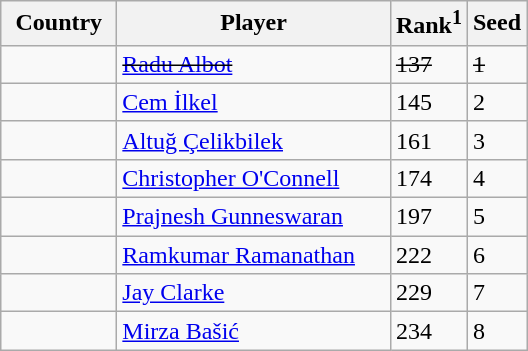<table class="sortable wikitable">
<tr>
<th width="70">Country</th>
<th width="175">Player</th>
<th>Rank<sup>1</sup></th>
<th>Seed</th>
</tr>
<tr>
<td><s></s></td>
<td><s><a href='#'>Radu Albot</a></s></td>
<td><s>137</s></td>
<td><s>1</s></td>
</tr>
<tr>
<td></td>
<td><a href='#'>Cem İlkel</a></td>
<td>145</td>
<td>2</td>
</tr>
<tr>
<td></td>
<td><a href='#'>Altuğ Çelikbilek</a></td>
<td>161</td>
<td>3</td>
</tr>
<tr>
<td></td>
<td><a href='#'>Christopher O'Connell</a></td>
<td>174</td>
<td>4</td>
</tr>
<tr>
<td></td>
<td><a href='#'>Prajnesh Gunneswaran</a></td>
<td>197</td>
<td>5</td>
</tr>
<tr>
<td></td>
<td><a href='#'>Ramkumar Ramanathan</a></td>
<td>222</td>
<td>6</td>
</tr>
<tr>
<td></td>
<td><a href='#'>Jay Clarke</a></td>
<td>229</td>
<td>7</td>
</tr>
<tr>
<td></td>
<td><a href='#'>Mirza Bašić</a></td>
<td>234</td>
<td>8</td>
</tr>
</table>
